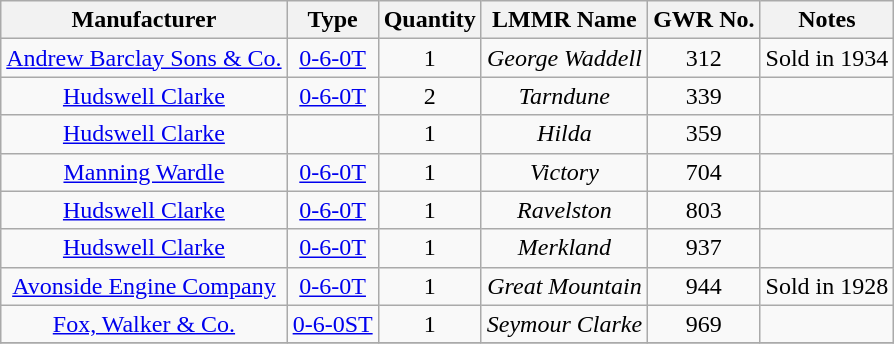<table class=wikitable style=text-align:center>
<tr>
<th>Manufacturer</th>
<th>Type</th>
<th>Quantity</th>
<th>LMMR Name</th>
<th>GWR No.</th>
<th>Notes</th>
</tr>
<tr>
<td><a href='#'>Andrew Barclay Sons & Co.</a></td>
<td><a href='#'>0-6-0T</a></td>
<td>1</td>
<td><em>George Waddell</em></td>
<td>312</td>
<td>Sold in 1934</td>
</tr>
<tr>
<td><a href='#'>Hudswell Clarke</a></td>
<td><a href='#'>0-6-0T</a></td>
<td>2</td>
<td><em>Tarndune</em></td>
<td>339</td>
<td></td>
</tr>
<tr>
<td><a href='#'>Hudswell Clarke</a></td>
<td></td>
<td>1</td>
<td><em>Hilda</em></td>
<td>359</td>
<td></td>
</tr>
<tr>
<td><a href='#'>Manning Wardle</a></td>
<td><a href='#'>0-6-0T</a></td>
<td>1</td>
<td><em>Victory</em></td>
<td>704</td>
<td></td>
</tr>
<tr>
<td><a href='#'>Hudswell Clarke</a></td>
<td><a href='#'>0-6-0T</a></td>
<td>1</td>
<td><em>Ravelston</em></td>
<td>803</td>
<td></td>
</tr>
<tr>
<td><a href='#'>Hudswell Clarke</a></td>
<td><a href='#'>0-6-0T</a></td>
<td>1</td>
<td><em>Merkland</em></td>
<td>937</td>
<td></td>
</tr>
<tr>
<td><a href='#'>Avonside Engine Company</a></td>
<td><a href='#'>0-6-0T</a></td>
<td>1</td>
<td><em>Great Mountain</em></td>
<td>944</td>
<td>Sold in 1928</td>
</tr>
<tr>
<td><a href='#'>Fox, Walker & Co.</a></td>
<td><a href='#'>0-6-0ST</a></td>
<td>1</td>
<td><em>Seymour Clarke</em></td>
<td>969</td>
<td></td>
</tr>
<tr>
</tr>
</table>
